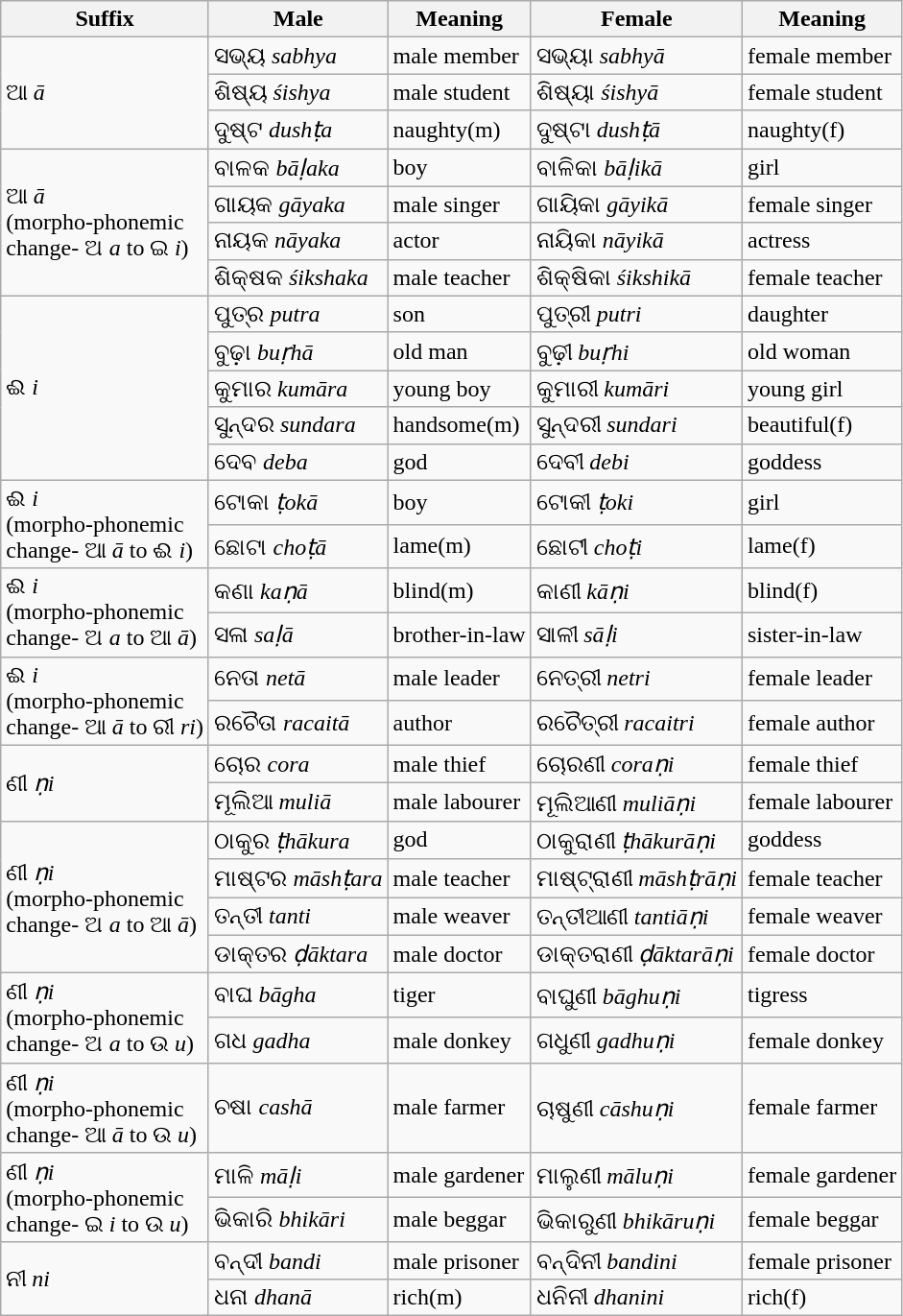<table class="wikitable">
<tr>
<th>Suffix</th>
<th>Male</th>
<th>Meaning</th>
<th>Female</th>
<th>Meaning</th>
</tr>
<tr>
<td rowspan="3">ଆ <em>ā</em></td>
<td>ସଭ୍ୟ <em>sabhya</em></td>
<td>male member</td>
<td>ସଭ୍ୟା <em>sabhyā</em></td>
<td>female member</td>
</tr>
<tr>
<td>ଶିଷ୍ୟ <em>śishya</em></td>
<td>male student</td>
<td>ଶିଷ୍ୟା <em>śishyā</em></td>
<td>female student</td>
</tr>
<tr>
<td>ଦୁଷ୍ଟ <em>dushṭa</em></td>
<td>naughty(m)</td>
<td>ଦୁଷ୍ଟା <em>dushṭā</em></td>
<td>naughty(f)</td>
</tr>
<tr>
<td rowspan="4">ଆ <em>ā</em><br>(morpho-phonemic<br>change- ଅ <em>a</em> to ଇ <em>i</em>)</td>
<td>ବାଳକ <em>bāḷaka</em></td>
<td>boy</td>
<td>ବାଳିକା <em>bāḷikā</em></td>
<td>girl</td>
</tr>
<tr>
<td>ଗାୟକ <em>gāyaka</em></td>
<td>male singer</td>
<td>ଗାୟିକା <em>gāyikā</em></td>
<td>female singer</td>
</tr>
<tr>
<td>ନାୟକ <em>nāyaka</em></td>
<td>actor</td>
<td>ନାୟିକା <em>nāyikā</em></td>
<td>actress</td>
</tr>
<tr>
<td>ଶିକ୍ଷକ <em>śikshaka</em></td>
<td>male teacher</td>
<td>ଶିକ୍ଷିକା <em>śikshikā</em></td>
<td>female teacher</td>
</tr>
<tr>
<td rowspan="5">ଈ <em>i</em></td>
<td>ପୁତ୍ର <em>putra</em></td>
<td>son</td>
<td>ପୁତ୍ରୀ <em>putri</em></td>
<td>daughter</td>
</tr>
<tr>
<td>ବୁଢ଼ା <em>buṛhā</em></td>
<td>old man</td>
<td>ବୁଢ଼ୀ <em>buṛhi</em></td>
<td>old woman</td>
</tr>
<tr>
<td>କୁମାର <em>kumāra</em></td>
<td>young boy</td>
<td>କୁମାରୀ <em>kumāri</em></td>
<td>young girl</td>
</tr>
<tr>
<td>ସୁନ୍ଦର <em>sundara</em></td>
<td>handsome(m)</td>
<td>ସୁନ୍ଦରୀ <em>sundari</em></td>
<td>beautiful(f)</td>
</tr>
<tr>
<td>ଦେବ <em>deba</em></td>
<td>god</td>
<td>ଦେବୀ <em>debi</em></td>
<td>goddess</td>
</tr>
<tr>
<td rowspan="2">ଈ <em>i</em><br>(morpho-phonemic<br>change- ଆ <em>ā</em> to ଈ <em>i</em>)</td>
<td>ଟୋକା <em>ṭokā</em></td>
<td>boy</td>
<td>ଟୋକୀ  <em>ṭoki</em></td>
<td>girl</td>
</tr>
<tr>
<td>ଛୋଟା <em>choṭā</em></td>
<td>lame(m)</td>
<td>ଛୋଟୀ <em>choṭi</em></td>
<td>lame(f)</td>
</tr>
<tr>
<td rowspan="2">ଈ <em>i</em><br>(morpho-phonemic<br>change- ଅ <em>a</em> to ଆ <em>ā</em>)</td>
<td>କଣା <em>kaṇā</em></td>
<td>blind(m)</td>
<td>କାଣୀ <em>kāṇi</em></td>
<td>blind(f)</td>
</tr>
<tr>
<td>ସଳା <em>saḷā</em></td>
<td>brother-in-law</td>
<td>ସାଳୀ <em>sāḷi</em></td>
<td>sister-in-law</td>
</tr>
<tr>
<td rowspan="2">ଈ <em>i</em><br>(morpho-phonemic<br>change- ଆ <em>ā</em> to ରୀ <em>ri</em>)</td>
<td>ନେତା <em>netā</em></td>
<td>male leader</td>
<td>ନେତ୍ରୀ <em>netri</em></td>
<td>female leader</td>
</tr>
<tr>
<td>ରଚୈତା <em>racaitā</em></td>
<td>author</td>
<td>ରଚୈତ୍ରୀ <em>racaitri</em></td>
<td>female author</td>
</tr>
<tr>
<td rowspan="2">ଣୀ <em>ṇi</em></td>
<td>ଚୋର <em>cora</em></td>
<td>male thief</td>
<td>ଚୋରଣୀ <em>coraṇi</em></td>
<td>female thief</td>
</tr>
<tr>
<td>ମୂଲିଆ <em>muliā</em></td>
<td>male labourer</td>
<td>ମୂଲିଆଣୀ <em>muliāṇi</em></td>
<td>female labourer</td>
</tr>
<tr>
<td rowspan="4">ଣୀ <em>ṇi</em><br>(morpho-phonemic<br>change- ଅ <em>a</em> to ଆ <em>ā</em>)</td>
<td>ଠାକୁର <em>ṭhākura</em></td>
<td>god</td>
<td>ଠାକୁରାଣୀ <em>ṭhākurāṇi</em></td>
<td>goddess</td>
</tr>
<tr>
<td>ମାଷ୍ଟର <em>māshṭara</em></td>
<td>male teacher</td>
<td>ମାଷ୍ଟ୍ରାଣୀ <em>māshṭrāṇi</em></td>
<td>female teacher</td>
</tr>
<tr>
<td>ତନ୍ତୀ <em>tanti</em></td>
<td>male weaver</td>
<td>ତନ୍ତୀଆଣୀ <em>tantiāṇi</em></td>
<td>female weaver</td>
</tr>
<tr>
<td>ଡାକ୍ତର <em>ḍāktara</em></td>
<td>male doctor</td>
<td>ଡାକ୍ତରାଣୀ <em>ḍāktarāṇi</em></td>
<td>female doctor</td>
</tr>
<tr>
<td rowspan="2">ଣୀ <em>ṇi</em><br>(morpho-phonemic<br>change- ଅ <em>a</em> to ଉ <em>u</em>)</td>
<td>ବାଘ <em>bāgha</em></td>
<td>tiger</td>
<td>ବାଘୁଣୀ <em>bāghuṇi</em></td>
<td>tigress</td>
</tr>
<tr>
<td>ଗଧ <em>gadha</em></td>
<td>male donkey</td>
<td>ଗଧୁଣୀ <em>gadhuṇi</em></td>
<td>female donkey</td>
</tr>
<tr>
<td rowspan="1">ଣୀ <em>ṇi</em><br>(morpho-phonemic<br>change- ଆ <em>ā</em> to ଉ <em>u</em>)</td>
<td>ଚଷା <em>cashā</em></td>
<td>male farmer</td>
<td>ଚାଷୁଣୀ <em>cāshuṇi</em></td>
<td>female farmer</td>
</tr>
<tr>
<td rowspan="2">ଣୀ <em>ṇi</em><br>(morpho-phonemic<br>change- ଇ <em>i</em> to ଉ <em>u</em>)</td>
<td>ମାଳି <em>māḷi</em></td>
<td>male gardener</td>
<td>ମାଲୁଣୀ <em>māluṇi</em></td>
<td>female gardener</td>
</tr>
<tr>
<td>ଭିକାରି <em>bhikāri</em></td>
<td>male beggar</td>
<td>ଭିକାରୁଣୀ <em>bhikāruṇi</em></td>
<td>female beggar</td>
</tr>
<tr>
<td rowspan="2">ନୀ <em>ni</em></td>
<td>ବନ୍ଦୀ <em>bandi</em></td>
<td>male prisoner</td>
<td>ବନ୍ଦିନୀ <em>bandini</em></td>
<td>female prisoner</td>
</tr>
<tr>
<td>ଧନା <em>dhanā</em></td>
<td>rich(m)</td>
<td>ଧନିନୀ <em>dhanini</em></td>
<td>rich(f)</td>
</tr>
</table>
